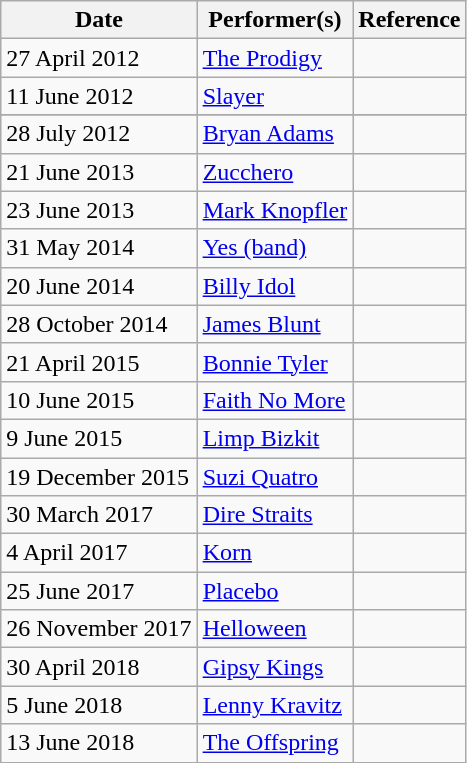<table class="wikitable sortable">
<tr>
<th>Date</th>
<th>Performer(s)</th>
<th>Reference</th>
</tr>
<tr>
<td style="text-align: left;">27 April 2012</td>
<td style="text-align: left;"><a href='#'>The Prodigy</a></td>
<td style="text-align: left;"></td>
</tr>
<tr>
<td style="text-align: left;">11 June 2012</td>
<td style="text-align: left;"><a href='#'>Slayer</a></td>
<td style="text-align: left;"></td>
</tr>
<tr>
</tr>
<tr>
<td style="text-align: left;">28 July 2012</td>
<td style="text-align: left;"><a href='#'>Bryan Adams</a></td>
<td style="text-align: left;"></td>
</tr>
<tr>
<td style="text-align: left;">21 June 2013</td>
<td style="text-align: left;"><a href='#'>Zucchero</a></td>
<td style="text-align: left;"></td>
</tr>
<tr>
<td style="text-align: left;">23 June 2013</td>
<td style="text-align: left;"><a href='#'>Mark Knopfler</a></td>
<td style="text-align: left;"></td>
</tr>
<tr>
<td style="text-align: left;">31 May 2014</td>
<td style="text-align: left;"><a href='#'>Yes (band)</a></td>
<td style="text-align: left;"></td>
</tr>
<tr>
<td style="text-align: left;">20 June 2014</td>
<td style="text-align: left;"><a href='#'>Billy Idol</a></td>
<td style="text-align: left;"></td>
</tr>
<tr>
<td style="text-align: left;">28 October 2014</td>
<td style="text-align: left;"><a href='#'>James Blunt</a></td>
<td style="text-align: left;"></td>
</tr>
<tr>
<td style="text-align: left;">21 April 2015</td>
<td style="text-align: left;"><a href='#'>Bonnie Tyler</a></td>
<td style="text-align: left;"></td>
</tr>
<tr>
<td style="text-align: left;">10 June 2015</td>
<td style="text-align: left;"><a href='#'>Faith No More</a></td>
<td style="text-align: left;"></td>
</tr>
<tr>
<td style="text-align: left;">9 June 2015</td>
<td style="text-align: left;"><a href='#'>Limp Bizkit</a></td>
<td style="text-align: left;"></td>
</tr>
<tr>
<td style="text-align: left;">19 December 2015</td>
<td style="text-align: left;"><a href='#'>Suzi Quatro</a></td>
<td style="text-align: left;"></td>
</tr>
<tr>
<td style="text-align: left;">30 March 2017</td>
<td style="text-align: left;"><a href='#'>Dire Straits</a></td>
<td style="text-align: left;"></td>
</tr>
<tr>
<td style="text-align: left;">4 April 2017</td>
<td style="text-align: left;"><a href='#'>Korn</a></td>
<td style="text-align: left;"></td>
</tr>
<tr>
<td style="text-align: left;">25 June 2017</td>
<td style="text-align: left;"><a href='#'>Placebo</a></td>
<td style="text-align: left;"></td>
</tr>
<tr>
<td style="text-align: left;">26 November 2017</td>
<td style="text-align: left;"><a href='#'>Helloween</a></td>
<td style="text-align: left;"></td>
</tr>
<tr>
<td style="text-align: left;">30 April 2018</td>
<td style="text-align: left;"><a href='#'>Gipsy Kings</a></td>
<td style="text-align: left;"></td>
</tr>
<tr>
<td style="text-align: left;">5 June 2018</td>
<td style="text-align: left;"><a href='#'>Lenny Kravitz</a></td>
<td style="text-align: left;"></td>
</tr>
<tr>
<td style="text-align: left;">13 June 2018</td>
<td style="text-align: left;"><a href='#'>The Offspring</a></td>
<td style="text-align: left;"></td>
</tr>
</table>
